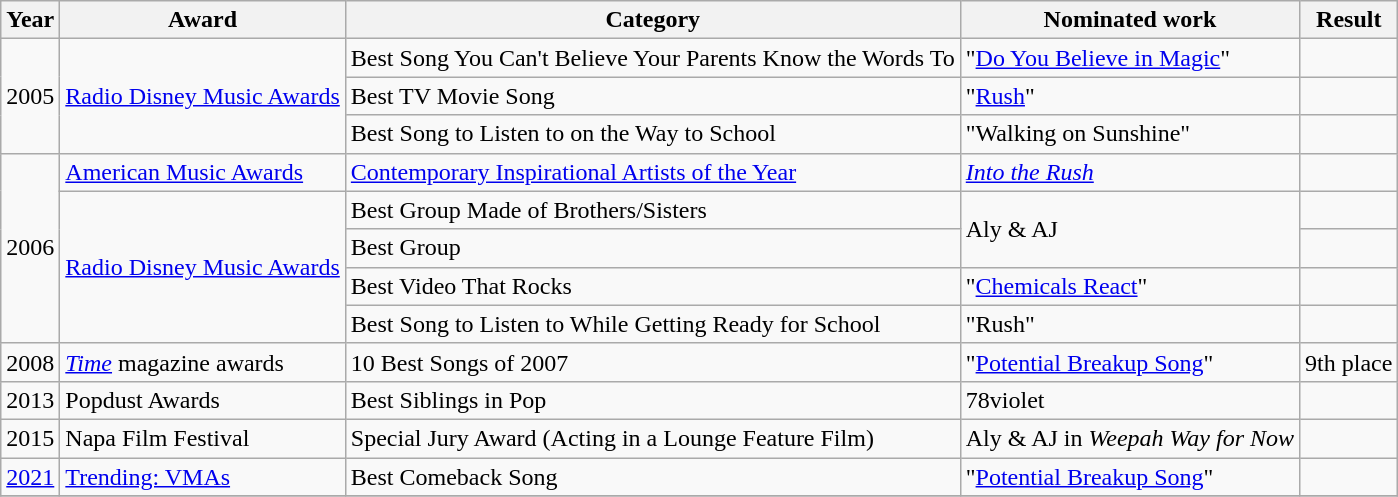<table class="wikitable">
<tr>
<th>Year</th>
<th>Award</th>
<th>Category</th>
<th>Nominated work</th>
<th>Result</th>
</tr>
<tr>
<td rowspan="3">2005</td>
<td rowspan="3"><a href='#'>Radio Disney Music Awards</a></td>
<td>Best Song You Can't Believe Your Parents Know the Words To</td>
<td>"<a href='#'>Do You Believe in Magic</a>"</td>
<td></td>
</tr>
<tr>
<td>Best TV Movie Song</td>
<td>"<a href='#'>Rush</a>"</td>
<td></td>
</tr>
<tr>
<td>Best Song to Listen to on the Way to School</td>
<td>"Walking on Sunshine"</td>
<td></td>
</tr>
<tr>
<td rowspan="5">2006</td>
<td><a href='#'>American Music Awards</a></td>
<td><a href='#'>Contemporary Inspirational Artists of the Year</a></td>
<td><em><a href='#'>Into the Rush</a></em></td>
<td></td>
</tr>
<tr>
<td rowspan="4"><a href='#'>Radio Disney Music Awards</a></td>
<td>Best Group Made of Brothers/Sisters</td>
<td rowspan="2">Aly & AJ</td>
<td></td>
</tr>
<tr>
<td>Best Group</td>
<td></td>
</tr>
<tr>
<td>Best Video That Rocks</td>
<td>"<a href='#'>Chemicals React</a>"</td>
<td></td>
</tr>
<tr>
<td>Best Song to Listen to While Getting Ready for School</td>
<td>"Rush"</td>
<td></td>
</tr>
<tr>
<td>2008</td>
<td><em><a href='#'>Time</a></em> magazine awards</td>
<td>10 Best Songs of 2007</td>
<td>"<a href='#'>Potential Breakup Song</a>"</td>
<td>9th place</td>
</tr>
<tr>
<td>2013</td>
<td>Popdust Awards</td>
<td>Best Siblings in Pop</td>
<td>78violet</td>
<td></td>
</tr>
<tr>
<td>2015</td>
<td>Napa Film Festival</td>
<td>Special Jury Award (Acting in a Lounge Feature Film)</td>
<td>Aly & AJ in <em>Weepah Way for Now</em></td>
<td></td>
</tr>
<tr>
<td><a href='#'>2021</a></td>
<td><a href='#'>Trending: VMAs</a></td>
<td>Best Comeback Song</td>
<td>"<a href='#'>Potential Breakup Song</a>"</td>
<td></td>
</tr>
<tr>
</tr>
</table>
